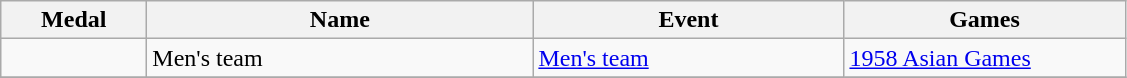<table class="wikitable sortable" style="font-size:100%">
<tr>
<th width="90">Medal</th>
<th width="250">Name</th>
<th width="200">Event</th>
<th width="180">Games</th>
</tr>
<tr>
<td></td>
<td>Men's team<br></td>
<td><a href='#'>Men's team</a></td>
<td><a href='#'>1958 Asian Games</a></td>
</tr>
<tr>
</tr>
</table>
